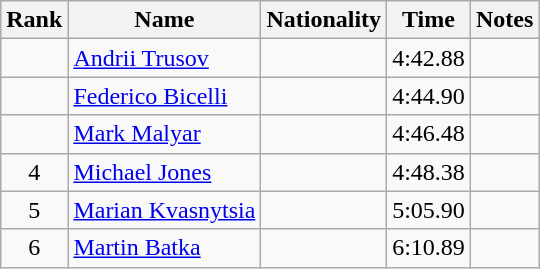<table class="wikitable sortable" style="text-align:center">
<tr>
<th>Rank</th>
<th>Name</th>
<th>Nationality</th>
<th>Time</th>
<th>Notes</th>
</tr>
<tr>
<td></td>
<td align=left><a href='#'>Andrii Trusov</a></td>
<td align=left></td>
<td>4:42.88</td>
<td></td>
</tr>
<tr>
<td></td>
<td align=left><a href='#'>Federico Bicelli</a></td>
<td align=left></td>
<td>4:44.90</td>
<td></td>
</tr>
<tr>
<td></td>
<td align=left><a href='#'>Mark Malyar</a></td>
<td align=left></td>
<td>4:46.48</td>
<td></td>
</tr>
<tr>
<td>4</td>
<td align=left><a href='#'>Michael Jones</a></td>
<td align=left></td>
<td>4:48.38</td>
<td></td>
</tr>
<tr>
<td>5</td>
<td align=left><a href='#'>Marian Kvasnytsia</a></td>
<td align=left></td>
<td>5:05.90</td>
<td></td>
</tr>
<tr>
<td>6</td>
<td align=left><a href='#'>Martin Batka</a></td>
<td align=left></td>
<td>6:10.89</td>
<td></td>
</tr>
</table>
